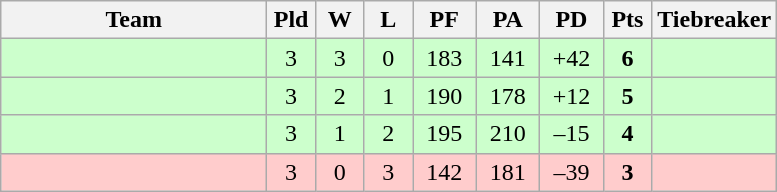<table class="wikitable" style="text-align:center;">
<tr>
<th width=170>Team</th>
<th width=25>Pld</th>
<th width=25>W</th>
<th width=25>L</th>
<th width=35>PF</th>
<th width=35>PA</th>
<th width=35>PD</th>
<th width=25>Pts</th>
<th width=50>Tiebreaker</th>
</tr>
<tr bgcolor=ccffcc>
<td align="left"></td>
<td>3</td>
<td>3</td>
<td>0</td>
<td>183</td>
<td>141</td>
<td>+42</td>
<td><strong>6</strong></td>
<td></td>
</tr>
<tr bgcolor=ccffcc>
<td align="left"></td>
<td>3</td>
<td>2</td>
<td>1</td>
<td>190</td>
<td>178</td>
<td>+12</td>
<td><strong>5</strong></td>
<td></td>
</tr>
<tr bgcolor=ccffcc>
<td align="left"></td>
<td>3</td>
<td>1</td>
<td>2</td>
<td>195</td>
<td>210</td>
<td>–15</td>
<td><strong>4</strong></td>
<td></td>
</tr>
<tr bgcolor=ffcccc>
<td align="left"></td>
<td>3</td>
<td>0</td>
<td>3</td>
<td>142</td>
<td>181</td>
<td>–39</td>
<td><strong>3</strong></td>
<td></td>
</tr>
</table>
